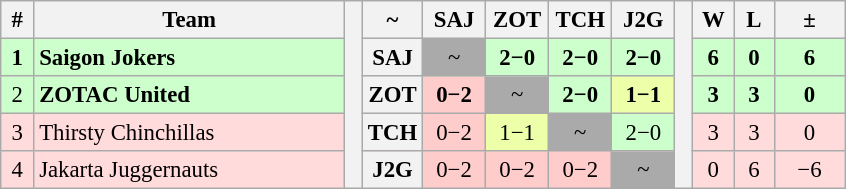<table class="wikitable" style="font-size: 95%; text-align: center">
<tr>
<th style="width:15px;">#</th>
<th style="width:200px;">Team</th>
<th rowspan="5" style="width:5px;;"></th>
<th>~</th>
<th style="width:35px;" title="">SAJ</th>
<th style="width:35px;" title="">ZOT</th>
<th style="width:35px;" title="">TCH</th>
<th style="width:35px;" title="">J2G</th>
<th rowspan="5" style="width:5px;;"></th>
<th style="width:20px;" title="Wins">W</th>
<th style="width:20px;" title="Losses">L</th>
<th style="width:40px;">±</th>
</tr>
<tr style="background:#cfc;">
<td><strong>1</strong></td>
<td style="text-align: left"><strong> Saigon Jokers</strong></td>
<th>SAJ</th>
<td style="background:#aaa;">~</td>
<td style="background:#cfc;"><strong>2−0</strong></td>
<td style="background:#cfc;"><strong>2−0</strong></td>
<td style="background:#cfc;"><strong>2−0</strong></td>
<td><strong>6</strong></td>
<td><strong>0</strong></td>
<td><strong>6</strong></td>
</tr>
<tr style="background:#cfc;">
<td>2</td>
<td style="text-align: left"><strong> ZOTAC United</strong></td>
<th>ZOT</th>
<td style="background:#fcc;"><strong>0−2</strong></td>
<td style="background:#aaa;">~</td>
<td style="background:#cfc;"><strong>2−0</strong></td>
<td style="background:#efa;"><strong>1−1</strong></td>
<td><strong>3</strong></td>
<td><strong>3</strong></td>
<td><strong>0</strong></td>
</tr>
<tr style="background:#ffdbdb;">
<td>3</td>
<td style="text-align: left"> Thirsty Chinchillas</td>
<th>TCH</th>
<td style="background:#fcc;">0−2</td>
<td style="background:#efa;">1−1</td>
<td style="background:#aaa;">~</td>
<td style="background:#cfc;">2−0</td>
<td>3</td>
<td>3</td>
<td>0</td>
</tr>
<tr style="background:#ffdbdb;">
<td>4</td>
<td style="text-align: left"> Jakarta Juggernauts</td>
<th>J2G</th>
<td style="background:#fcc;">0−2</td>
<td style="background:#fcc;">0−2</td>
<td style="background:#fcc;">0−2</td>
<td style="background:#aaa;">~</td>
<td>0</td>
<td>6</td>
<td>−6</td>
</tr>
</table>
